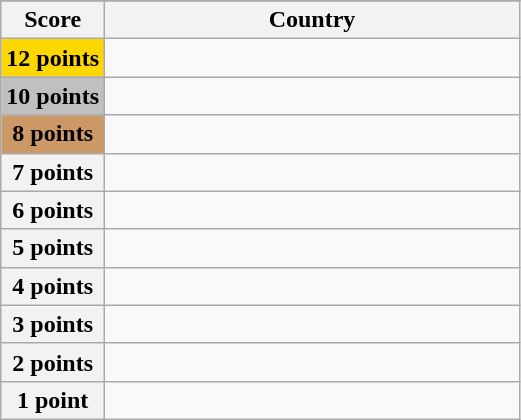<table class="wikitable">
<tr>
</tr>
<tr>
<th scope="col" width="20%">Score</th>
<th scope="col">Country</th>
</tr>
<tr>
<th scope="row" style="background:gold">12 points</th>
<td></td>
</tr>
<tr>
<th scope="row" style="background:silver">10 points</th>
<td></td>
</tr>
<tr>
<th scope="row" style="background:#CC9966">8 points</th>
<td></td>
</tr>
<tr>
<th scope="row">7 points</th>
<td></td>
</tr>
<tr>
<th scope="row">6 points</th>
<td></td>
</tr>
<tr>
<th scope="row">5 points</th>
<td></td>
</tr>
<tr>
<th scope="row">4 points</th>
<td></td>
</tr>
<tr>
<th scope="row">3 points</th>
<td></td>
</tr>
<tr>
<th scope="row">2 points</th>
<td></td>
</tr>
<tr>
<th scope="row">1 point</th>
<td></td>
</tr>
</table>
